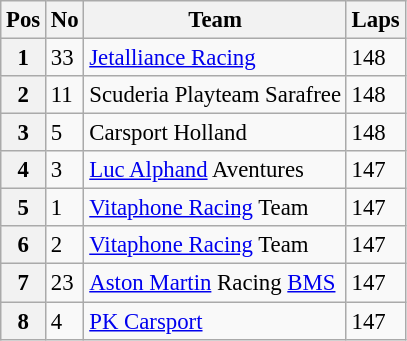<table class="wikitable" style="font-size: 95%;">
<tr>
<th>Pos</th>
<th>No</th>
<th>Team</th>
<th>Laps</th>
</tr>
<tr>
<th>1</th>
<td>33</td>
<td> <a href='#'>Jetalliance Racing</a></td>
<td>148</td>
</tr>
<tr>
<th>2</th>
<td>11</td>
<td> Scuderia Playteam Sarafree</td>
<td>148</td>
</tr>
<tr>
<th>3</th>
<td>5</td>
<td> Carsport Holland</td>
<td>148</td>
</tr>
<tr>
<th>4</th>
<td>3</td>
<td> <a href='#'>Luc Alphand</a> Aventures</td>
<td>147</td>
</tr>
<tr>
<th>5</th>
<td>1</td>
<td> <a href='#'>Vitaphone Racing</a> Team</td>
<td>147</td>
</tr>
<tr>
<th>6</th>
<td>2</td>
<td> <a href='#'>Vitaphone Racing</a> Team</td>
<td>147</td>
</tr>
<tr>
<th>7</th>
<td>23</td>
<td> <a href='#'>Aston Martin</a> Racing <a href='#'>BMS</a></td>
<td>147</td>
</tr>
<tr>
<th>8</th>
<td>4</td>
<td> <a href='#'>PK Carsport</a></td>
<td>147</td>
</tr>
</table>
